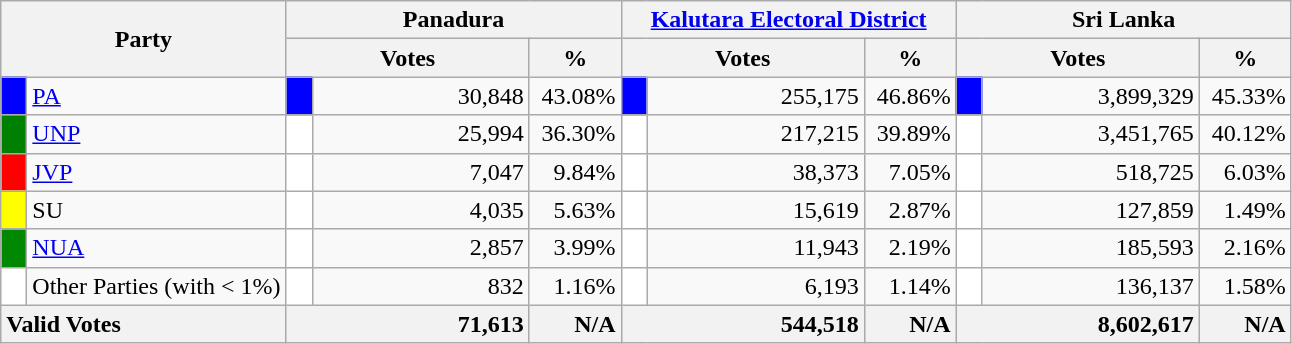<table class="wikitable">
<tr>
<th colspan="2" width="144px"rowspan="2">Party</th>
<th colspan="3" width="216px">Panadura</th>
<th colspan="3" width="216px"><a href='#'>Kalutara Electoral District</a></th>
<th colspan="3" width="216px">Sri Lanka</th>
</tr>
<tr>
<th colspan="2" width="144px">Votes</th>
<th>%</th>
<th colspan="2" width="144px">Votes</th>
<th>%</th>
<th colspan="2" width="144px">Votes</th>
<th>%</th>
</tr>
<tr>
<td style="background-color:blue;" width="10px"></td>
<td style="text-align:left;"><a href='#'>PA</a></td>
<td style="background-color:blue;" width="10px"></td>
<td style="text-align:right;">30,848</td>
<td style="text-align:right;">43.08%</td>
<td style="background-color:blue;" width="10px"></td>
<td style="text-align:right;">255,175</td>
<td style="text-align:right;">46.86%</td>
<td style="background-color:blue;" width="10px"></td>
<td style="text-align:right;">3,899,329</td>
<td style="text-align:right;">45.33%</td>
</tr>
<tr>
<td style="background-color:green;" width="10px"></td>
<td style="text-align:left;"><a href='#'>UNP</a></td>
<td style="background-color:white;" width="10px"></td>
<td style="text-align:right;">25,994</td>
<td style="text-align:right;">36.30%</td>
<td style="background-color:white;" width="10px"></td>
<td style="text-align:right;">217,215</td>
<td style="text-align:right;">39.89%</td>
<td style="background-color:white;" width="10px"></td>
<td style="text-align:right;">3,451,765</td>
<td style="text-align:right;">40.12%</td>
</tr>
<tr>
<td style="background-color:red;" width="10px"></td>
<td style="text-align:left;"><a href='#'>JVP</a></td>
<td style="background-color:white;" width="10px"></td>
<td style="text-align:right;">7,047</td>
<td style="text-align:right;">9.84%</td>
<td style="background-color:white;" width="10px"></td>
<td style="text-align:right;">38,373</td>
<td style="text-align:right;">7.05%</td>
<td style="background-color:white;" width="10px"></td>
<td style="text-align:right;">518,725</td>
<td style="text-align:right;">6.03%</td>
</tr>
<tr>
<td style="background-color:yellow;" width="10px"></td>
<td style="text-align:left;">SU</td>
<td style="background-color:white;" width="10px"></td>
<td style="text-align:right;">4,035</td>
<td style="text-align:right;">5.63%</td>
<td style="background-color:white;" width="10px"></td>
<td style="text-align:right;">15,619</td>
<td style="text-align:right;">2.87%</td>
<td style="background-color:white;" width="10px"></td>
<td style="text-align:right;">127,859</td>
<td style="text-align:right;">1.49%</td>
</tr>
<tr>
<td style="background-color:#008800;" width="10px"></td>
<td style="text-align:left;"><a href='#'>NUA</a></td>
<td style="background-color:white;" width="10px"></td>
<td style="text-align:right;">2,857</td>
<td style="text-align:right;">3.99%</td>
<td style="background-color:white;" width="10px"></td>
<td style="text-align:right;">11,943</td>
<td style="text-align:right;">2.19%</td>
<td style="background-color:white;" width="10px"></td>
<td style="text-align:right;">185,593</td>
<td style="text-align:right;">2.16%</td>
</tr>
<tr>
<td style="background-color:white;" width="10px"></td>
<td style="text-align:left;">Other Parties (with < 1%)</td>
<td style="background-color:white;" width="10px"></td>
<td style="text-align:right;">832</td>
<td style="text-align:right;">1.16%</td>
<td style="background-color:white;" width="10px"></td>
<td style="text-align:right;">6,193</td>
<td style="text-align:right;">1.14%</td>
<td style="background-color:white;" width="10px"></td>
<td style="text-align:right;">136,137</td>
<td style="text-align:right;">1.58%</td>
</tr>
<tr>
<th colspan="2" width="144px"style="text-align:left;">Valid Votes</th>
<th style="text-align:right;"colspan="2" width="144px">71,613</th>
<th style="text-align:right;">N/A</th>
<th style="text-align:right;"colspan="2" width="144px">544,518</th>
<th style="text-align:right;">N/A</th>
<th style="text-align:right;"colspan="2" width="144px">8,602,617</th>
<th style="text-align:right;">N/A</th>
</tr>
</table>
